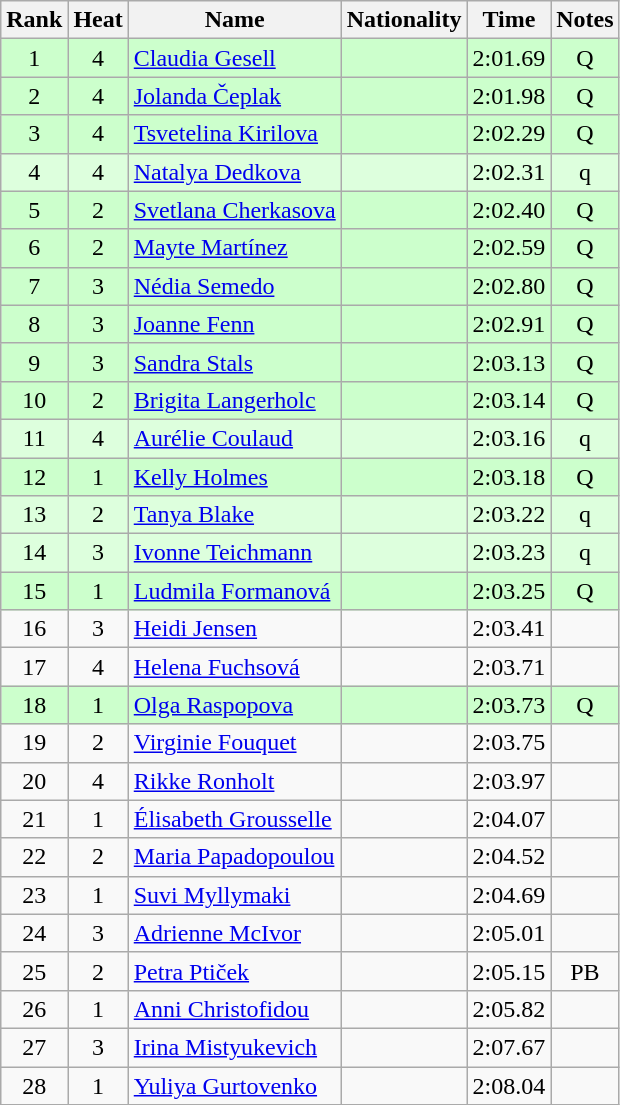<table class="wikitable sortable" style="text-align:center">
<tr>
<th>Rank</th>
<th>Heat</th>
<th>Name</th>
<th>Nationality</th>
<th>Time</th>
<th>Notes</th>
</tr>
<tr bgcolor=ccffcc>
<td>1</td>
<td>4</td>
<td align=left><a href='#'>Claudia Gesell</a></td>
<td align=left></td>
<td>2:01.69</td>
<td>Q</td>
</tr>
<tr bgcolor=ccffcc>
<td>2</td>
<td>4</td>
<td align=left><a href='#'>Jolanda Čeplak</a></td>
<td align=left></td>
<td>2:01.98</td>
<td>Q</td>
</tr>
<tr bgcolor=ccffcc>
<td>3</td>
<td>4</td>
<td align=left><a href='#'>Tsvetelina Kirilova</a></td>
<td align=left></td>
<td>2:02.29</td>
<td>Q</td>
</tr>
<tr bgcolor=ddffdd>
<td>4</td>
<td>4</td>
<td align=left><a href='#'>Natalya Dedkova</a></td>
<td align=left></td>
<td>2:02.31</td>
<td>q</td>
</tr>
<tr bgcolor=ccffcc>
<td>5</td>
<td>2</td>
<td align=left><a href='#'>Svetlana Cherkasova</a></td>
<td align=left></td>
<td>2:02.40</td>
<td>Q</td>
</tr>
<tr bgcolor=ccffcc>
<td>6</td>
<td>2</td>
<td align=left><a href='#'>Mayte Martínez</a></td>
<td align=left></td>
<td>2:02.59</td>
<td>Q</td>
</tr>
<tr bgcolor=ccffcc>
<td>7</td>
<td>3</td>
<td align=left><a href='#'>Nédia Semedo</a></td>
<td align=left></td>
<td>2:02.80</td>
<td>Q</td>
</tr>
<tr bgcolor=ccffcc>
<td>8</td>
<td>3</td>
<td align=left><a href='#'>Joanne Fenn</a></td>
<td align=left></td>
<td>2:02.91</td>
<td>Q</td>
</tr>
<tr bgcolor=ccffcc>
<td>9</td>
<td>3</td>
<td align=left><a href='#'>Sandra Stals</a></td>
<td align=left></td>
<td>2:03.13</td>
<td>Q</td>
</tr>
<tr bgcolor=ccffcc>
<td>10</td>
<td>2</td>
<td align=left><a href='#'>Brigita Langerholc</a></td>
<td align=left></td>
<td>2:03.14</td>
<td>Q</td>
</tr>
<tr bgcolor=ddffdd>
<td>11</td>
<td>4</td>
<td align=left><a href='#'>Aurélie Coulaud</a></td>
<td align=left></td>
<td>2:03.16</td>
<td>q</td>
</tr>
<tr bgcolor=ccffcc>
<td>12</td>
<td>1</td>
<td align=left><a href='#'>Kelly Holmes</a></td>
<td align=left></td>
<td>2:03.18</td>
<td>Q</td>
</tr>
<tr bgcolor=ddffdd>
<td>13</td>
<td>2</td>
<td align=left><a href='#'>Tanya Blake</a></td>
<td align=left></td>
<td>2:03.22</td>
<td>q</td>
</tr>
<tr bgcolor=ddffdd>
<td>14</td>
<td>3</td>
<td align=left><a href='#'>Ivonne Teichmann</a></td>
<td align=left></td>
<td>2:03.23</td>
<td>q</td>
</tr>
<tr bgcolor=ccffcc>
<td>15</td>
<td>1</td>
<td align=left><a href='#'>Ludmila Formanová</a></td>
<td align=left></td>
<td>2:03.25</td>
<td>Q</td>
</tr>
<tr>
<td>16</td>
<td>3</td>
<td align=left><a href='#'>Heidi Jensen</a></td>
<td align=left></td>
<td>2:03.41</td>
<td></td>
</tr>
<tr>
<td>17</td>
<td>4</td>
<td align=left><a href='#'>Helena Fuchsová</a></td>
<td align=left></td>
<td>2:03.71</td>
<td></td>
</tr>
<tr bgcolor=ccffcc>
<td>18</td>
<td>1</td>
<td align=left><a href='#'>Olga Raspopova</a></td>
<td align=left></td>
<td>2:03.73</td>
<td>Q</td>
</tr>
<tr>
<td>19</td>
<td>2</td>
<td align=left><a href='#'>Virginie Fouquet</a></td>
<td align=left></td>
<td>2:03.75</td>
<td></td>
</tr>
<tr>
<td>20</td>
<td>4</td>
<td align=left><a href='#'>Rikke Ronholt</a></td>
<td align=left></td>
<td>2:03.97</td>
<td></td>
</tr>
<tr>
<td>21</td>
<td>1</td>
<td align=left><a href='#'>Élisabeth Grousselle</a></td>
<td align=left></td>
<td>2:04.07</td>
<td></td>
</tr>
<tr>
<td>22</td>
<td>2</td>
<td align=left><a href='#'>Maria Papadopoulou</a></td>
<td align=left></td>
<td>2:04.52</td>
<td></td>
</tr>
<tr>
<td>23</td>
<td>1</td>
<td align=left><a href='#'>Suvi Myllymaki</a></td>
<td align=left></td>
<td>2:04.69</td>
<td></td>
</tr>
<tr>
<td>24</td>
<td>3</td>
<td align=left><a href='#'>Adrienne McIvor</a></td>
<td align=left></td>
<td>2:05.01</td>
<td></td>
</tr>
<tr>
<td>25</td>
<td>2</td>
<td align=left><a href='#'>Petra Ptiček</a></td>
<td align=left></td>
<td>2:05.15</td>
<td>PB</td>
</tr>
<tr>
<td>26</td>
<td>1</td>
<td align=left><a href='#'>Anni Christofidou</a></td>
<td align=left></td>
<td>2:05.82</td>
<td></td>
</tr>
<tr>
<td>27</td>
<td>3</td>
<td align=left><a href='#'>Irina Mistyukevich</a></td>
<td align=left></td>
<td>2:07.67</td>
<td></td>
</tr>
<tr>
<td>28</td>
<td>1</td>
<td align=left><a href='#'>Yuliya Gurtovenko</a></td>
<td align=left></td>
<td>2:08.04</td>
<td></td>
</tr>
</table>
